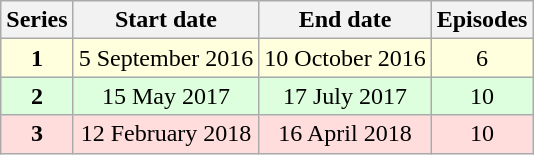<table class="wikitable" style="text-align:center;">
<tr>
<th>Series</th>
<th>Start date</th>
<th>End date</th>
<th>Episodes</th>
</tr>
<tr bgcolor="#ffffdd">
<td><strong>1</strong></td>
<td>5 September 2016</td>
<td>10 October 2016</td>
<td>6</td>
</tr>
<tr bgcolor="#ddffdd">
<td><strong>2</strong></td>
<td>15 May 2017</td>
<td>17 July 2017</td>
<td>10</td>
</tr>
<tr bgcolor="#ffdddd">
<td><strong>3</strong></td>
<td>12 February 2018</td>
<td>16 April 2018</td>
<td>10</td>
</tr>
</table>
